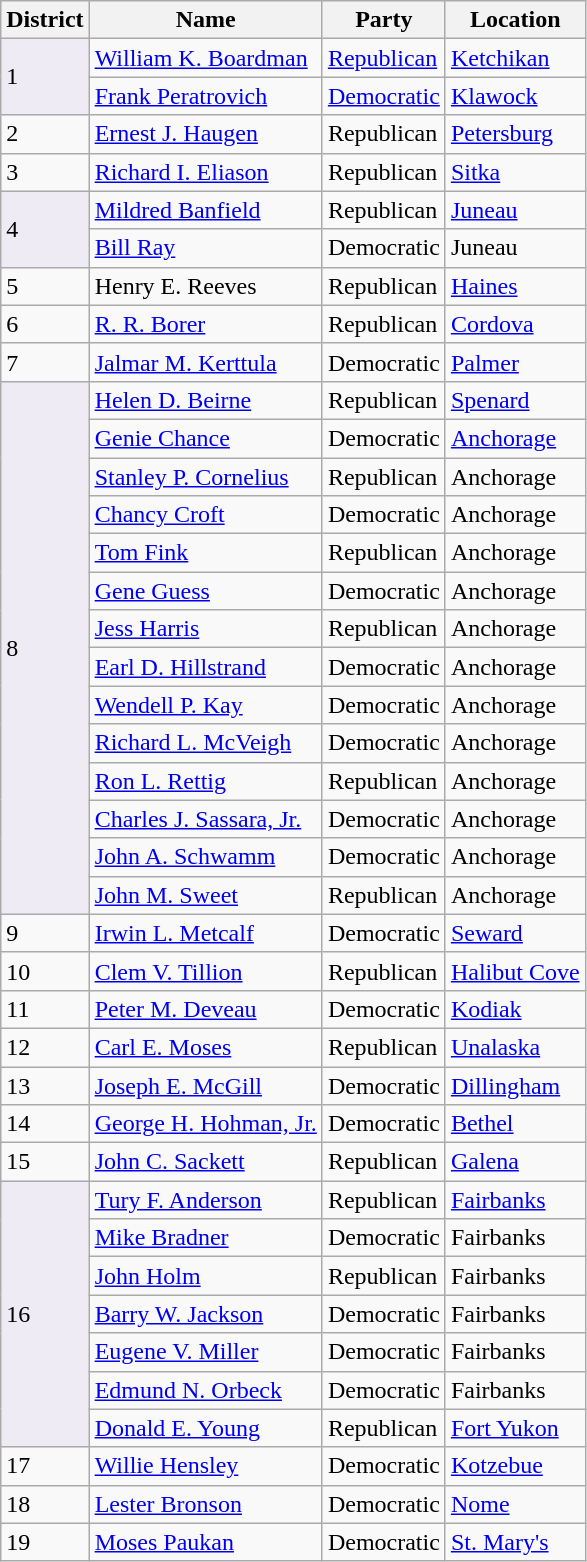<table class="wikitable">
<tr>
<th>District</th>
<th>Name</th>
<th>Party</th>
<th>Location</th>
</tr>
<tr>
<td rowspan="2" bgcolor="#EEEBF4">1</td>
<td><a href='#'>William K. Boardman</a></td>
<td><a href='#'>Republican</a></td>
<td><a href='#'>Ketchikan</a></td>
</tr>
<tr>
<td><a href='#'>Frank Peratrovich</a></td>
<td><a href='#'>Democratic</a></td>
<td><a href='#'>Klawock</a></td>
</tr>
<tr>
<td>2</td>
<td><a href='#'>Ernest J. Haugen</a></td>
<td>Republican</td>
<td><a href='#'>Petersburg</a></td>
</tr>
<tr>
<td>3</td>
<td><a href='#'>Richard I. Eliason</a></td>
<td>Republican</td>
<td><a href='#'>Sitka</a></td>
</tr>
<tr>
<td rowspan="2" bgcolor="#EEEBF4">4</td>
<td><a href='#'>Mildred Banfield</a></td>
<td>Republican</td>
<td><a href='#'>Juneau</a></td>
</tr>
<tr>
<td><a href='#'>Bill Ray</a></td>
<td>Democratic</td>
<td>Juneau</td>
</tr>
<tr>
<td>5</td>
<td>Henry E. Reeves</td>
<td>Republican</td>
<td><a href='#'>Haines</a></td>
</tr>
<tr>
<td>6</td>
<td><a href='#'>R. R. Borer</a></td>
<td>Republican</td>
<td><a href='#'>Cordova</a></td>
</tr>
<tr>
<td>7</td>
<td><a href='#'>Jalmar M. Kerttula</a></td>
<td>Democratic</td>
<td><a href='#'>Palmer</a></td>
</tr>
<tr>
<td rowspan="14" bgcolor="#EEEBF4">8</td>
<td><a href='#'>Helen D. Beirne</a></td>
<td>Republican</td>
<td><a href='#'>Spenard</a></td>
</tr>
<tr>
<td><a href='#'>Genie Chance</a></td>
<td>Democratic</td>
<td><a href='#'>Anchorage</a></td>
</tr>
<tr>
<td><a href='#'>Stanley P. Cornelius</a></td>
<td>Republican</td>
<td>Anchorage</td>
</tr>
<tr>
<td><a href='#'>Chancy Croft</a></td>
<td>Democratic</td>
<td>Anchorage</td>
</tr>
<tr>
<td><a href='#'>Tom Fink</a></td>
<td>Republican</td>
<td>Anchorage</td>
</tr>
<tr>
<td><a href='#'>Gene Guess</a></td>
<td>Democratic</td>
<td>Anchorage</td>
</tr>
<tr>
<td><a href='#'>Jess Harris</a></td>
<td>Republican</td>
<td>Anchorage</td>
</tr>
<tr>
<td><a href='#'>Earl D. Hillstrand</a></td>
<td>Democratic</td>
<td>Anchorage</td>
</tr>
<tr>
<td><a href='#'>Wendell P. Kay</a></td>
<td>Democratic</td>
<td>Anchorage</td>
</tr>
<tr>
<td><a href='#'>Richard L. McVeigh</a></td>
<td>Democratic</td>
<td>Anchorage</td>
</tr>
<tr>
<td><a href='#'>Ron L. Rettig</a></td>
<td>Republican</td>
<td>Anchorage</td>
</tr>
<tr>
<td><a href='#'>Charles J. Sassara, Jr.</a></td>
<td>Democratic</td>
<td>Anchorage</td>
</tr>
<tr>
<td><a href='#'>John A. Schwamm</a></td>
<td>Democratic</td>
<td>Anchorage</td>
</tr>
<tr>
<td><a href='#'>John M. Sweet</a></td>
<td>Republican</td>
<td>Anchorage</td>
</tr>
<tr>
<td>9</td>
<td><a href='#'>Irwin L. Metcalf</a></td>
<td>Democratic</td>
<td><a href='#'>Seward</a></td>
</tr>
<tr>
<td>10</td>
<td><a href='#'>Clem V. Tillion</a></td>
<td>Republican</td>
<td><a href='#'>Halibut Cove</a></td>
</tr>
<tr>
<td>11</td>
<td><a href='#'>Peter M. Deveau</a></td>
<td>Democratic</td>
<td><a href='#'>Kodiak</a></td>
</tr>
<tr>
<td>12</td>
<td><a href='#'>Carl E. Moses</a></td>
<td>Republican</td>
<td><a href='#'>Unalaska</a></td>
</tr>
<tr>
<td>13</td>
<td><a href='#'>Joseph E. McGill</a></td>
<td>Democratic</td>
<td><a href='#'>Dillingham</a></td>
</tr>
<tr>
<td>14</td>
<td><a href='#'>George H. Hohman, Jr.</a></td>
<td>Democratic</td>
<td><a href='#'>Bethel</a></td>
</tr>
<tr>
<td>15</td>
<td><a href='#'>John C. Sackett</a></td>
<td>Republican</td>
<td><a href='#'>Galena</a></td>
</tr>
<tr>
<td rowspan="7" bgcolor="#EEEBF4">16</td>
<td><a href='#'>Tury F. Anderson</a></td>
<td>Republican</td>
<td><a href='#'>Fairbanks</a></td>
</tr>
<tr>
<td><a href='#'>Mike Bradner</a></td>
<td>Democratic</td>
<td>Fairbanks</td>
</tr>
<tr>
<td><a href='#'>John Holm</a></td>
<td>Republican</td>
<td>Fairbanks</td>
</tr>
<tr>
<td><a href='#'>Barry W. Jackson</a></td>
<td>Democratic</td>
<td>Fairbanks</td>
</tr>
<tr>
<td><a href='#'>Eugene V. Miller</a></td>
<td>Democratic</td>
<td>Fairbanks</td>
</tr>
<tr>
<td><a href='#'>Edmund N. Orbeck</a></td>
<td>Democratic</td>
<td>Fairbanks</td>
</tr>
<tr>
<td><a href='#'>Donald E. Young</a></td>
<td>Republican</td>
<td><a href='#'>Fort Yukon</a></td>
</tr>
<tr>
<td>17</td>
<td><a href='#'>Willie Hensley</a></td>
<td>Democratic</td>
<td><a href='#'>Kotzebue</a></td>
</tr>
<tr>
<td>18</td>
<td><a href='#'>Lester Bronson</a></td>
<td>Democratic</td>
<td><a href='#'>Nome</a></td>
</tr>
<tr>
<td>19</td>
<td><a href='#'>Moses Paukan</a></td>
<td>Democratic</td>
<td><a href='#'>St. Mary's</a></td>
</tr>
</table>
